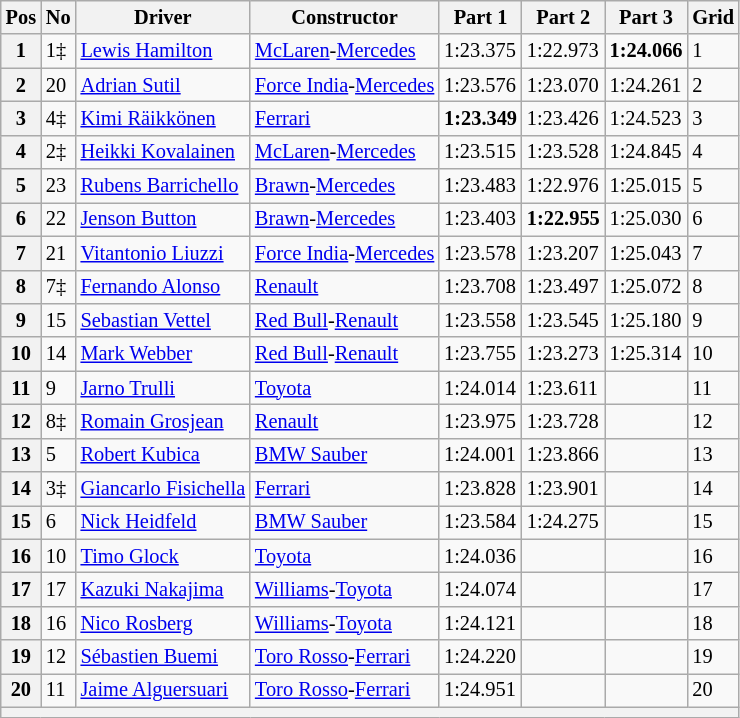<table class="wikitable sortable" style="font-size: 85%">
<tr>
<th>Pos</th>
<th>No</th>
<th>Driver</th>
<th>Constructor</th>
<th>Part 1</th>
<th>Part 2</th>
<th>Part 3</th>
<th>Grid</th>
</tr>
<tr>
<th>1</th>
<td>1‡</td>
<td> <a href='#'>Lewis Hamilton</a></td>
<td><a href='#'>McLaren</a>-<a href='#'>Mercedes</a></td>
<td>1:23.375</td>
<td>1:22.973</td>
<td><strong>1:24.066</strong></td>
<td>1</td>
</tr>
<tr>
<th>2</th>
<td>20</td>
<td> <a href='#'>Adrian Sutil</a></td>
<td><a href='#'>Force India</a>-<a href='#'>Mercedes</a></td>
<td>1:23.576</td>
<td>1:23.070</td>
<td>1:24.261</td>
<td>2</td>
</tr>
<tr>
<th>3</th>
<td>4‡</td>
<td> <a href='#'>Kimi Räikkönen</a></td>
<td><a href='#'>Ferrari</a></td>
<td><strong>1:23.349</strong></td>
<td>1:23.426</td>
<td>1:24.523</td>
<td>3</td>
</tr>
<tr>
<th>4</th>
<td>2‡</td>
<td> <a href='#'>Heikki Kovalainen</a></td>
<td><a href='#'>McLaren</a>-<a href='#'>Mercedes</a></td>
<td>1:23.515</td>
<td>1:23.528</td>
<td>1:24.845</td>
<td>4</td>
</tr>
<tr>
<th>5</th>
<td>23</td>
<td> <a href='#'>Rubens Barrichello</a></td>
<td><a href='#'>Brawn</a>-<a href='#'>Mercedes</a></td>
<td>1:23.483</td>
<td>1:22.976</td>
<td>1:25.015</td>
<td>5</td>
</tr>
<tr>
<th>6</th>
<td>22</td>
<td> <a href='#'>Jenson Button</a></td>
<td><a href='#'>Brawn</a>-<a href='#'>Mercedes</a></td>
<td>1:23.403</td>
<td><strong>1:22.955</strong></td>
<td>1:25.030</td>
<td>6</td>
</tr>
<tr>
<th>7</th>
<td>21</td>
<td> <a href='#'>Vitantonio Liuzzi</a></td>
<td><a href='#'>Force India</a>-<a href='#'>Mercedes</a></td>
<td>1:23.578</td>
<td>1:23.207</td>
<td>1:25.043</td>
<td>7</td>
</tr>
<tr>
<th>8</th>
<td>7‡</td>
<td> <a href='#'>Fernando Alonso</a></td>
<td><a href='#'>Renault</a></td>
<td>1:23.708</td>
<td>1:23.497</td>
<td>1:25.072</td>
<td>8</td>
</tr>
<tr>
<th>9</th>
<td>15</td>
<td> <a href='#'>Sebastian Vettel</a></td>
<td><a href='#'>Red Bull</a>-<a href='#'>Renault</a></td>
<td>1:23.558</td>
<td>1:23.545</td>
<td>1:25.180</td>
<td>9</td>
</tr>
<tr>
<th>10</th>
<td>14</td>
<td> <a href='#'>Mark Webber</a></td>
<td><a href='#'>Red Bull</a>-<a href='#'>Renault</a></td>
<td>1:23.755</td>
<td>1:23.273</td>
<td>1:25.314</td>
<td>10</td>
</tr>
<tr>
<th>11</th>
<td>9</td>
<td> <a href='#'>Jarno Trulli</a></td>
<td><a href='#'>Toyota</a></td>
<td>1:24.014</td>
<td>1:23.611</td>
<td></td>
<td>11</td>
</tr>
<tr>
<th>12</th>
<td>8‡</td>
<td> <a href='#'>Romain Grosjean</a></td>
<td><a href='#'>Renault</a></td>
<td>1:23.975</td>
<td>1:23.728</td>
<td></td>
<td>12</td>
</tr>
<tr>
<th>13</th>
<td>5</td>
<td> <a href='#'>Robert Kubica</a></td>
<td><a href='#'>BMW Sauber</a></td>
<td>1:24.001</td>
<td>1:23.866</td>
<td></td>
<td>13</td>
</tr>
<tr>
<th>14</th>
<td>3‡</td>
<td> <a href='#'>Giancarlo Fisichella</a></td>
<td><a href='#'>Ferrari</a></td>
<td>1:23.828</td>
<td>1:23.901</td>
<td></td>
<td>14</td>
</tr>
<tr>
<th>15</th>
<td>6</td>
<td> <a href='#'>Nick Heidfeld</a></td>
<td><a href='#'>BMW Sauber</a></td>
<td>1:23.584</td>
<td>1:24.275</td>
<td></td>
<td>15</td>
</tr>
<tr>
<th>16</th>
<td>10</td>
<td> <a href='#'>Timo Glock</a></td>
<td><a href='#'>Toyota</a></td>
<td>1:24.036</td>
<td></td>
<td></td>
<td>16</td>
</tr>
<tr>
<th>17</th>
<td>17</td>
<td> <a href='#'>Kazuki Nakajima</a></td>
<td><a href='#'>Williams</a>-<a href='#'>Toyota</a></td>
<td>1:24.074</td>
<td></td>
<td></td>
<td>17</td>
</tr>
<tr>
<th>18</th>
<td>16</td>
<td> <a href='#'>Nico Rosberg</a></td>
<td><a href='#'>Williams</a>-<a href='#'>Toyota</a></td>
<td>1:24.121</td>
<td></td>
<td></td>
<td>18</td>
</tr>
<tr>
<th>19</th>
<td>12</td>
<td> <a href='#'>Sébastien Buemi</a></td>
<td><a href='#'>Toro Rosso</a>-<a href='#'>Ferrari</a></td>
<td>1:24.220</td>
<td></td>
<td></td>
<td>19</td>
</tr>
<tr>
<th>20</th>
<td>11</td>
<td> <a href='#'>Jaime Alguersuari</a></td>
<td><a href='#'>Toro Rosso</a>-<a href='#'>Ferrari</a></td>
<td>1:24.951</td>
<td></td>
<td></td>
<td>20</td>
</tr>
<tr>
<th colspan="8"></th>
</tr>
</table>
